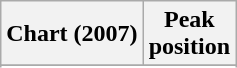<table class="wikitable sortable plainrowheaders">
<tr>
<th>Chart (2007)</th>
<th>Peak<br>position</th>
</tr>
<tr>
</tr>
<tr>
</tr>
<tr>
</tr>
<tr>
</tr>
<tr>
</tr>
<tr>
</tr>
</table>
